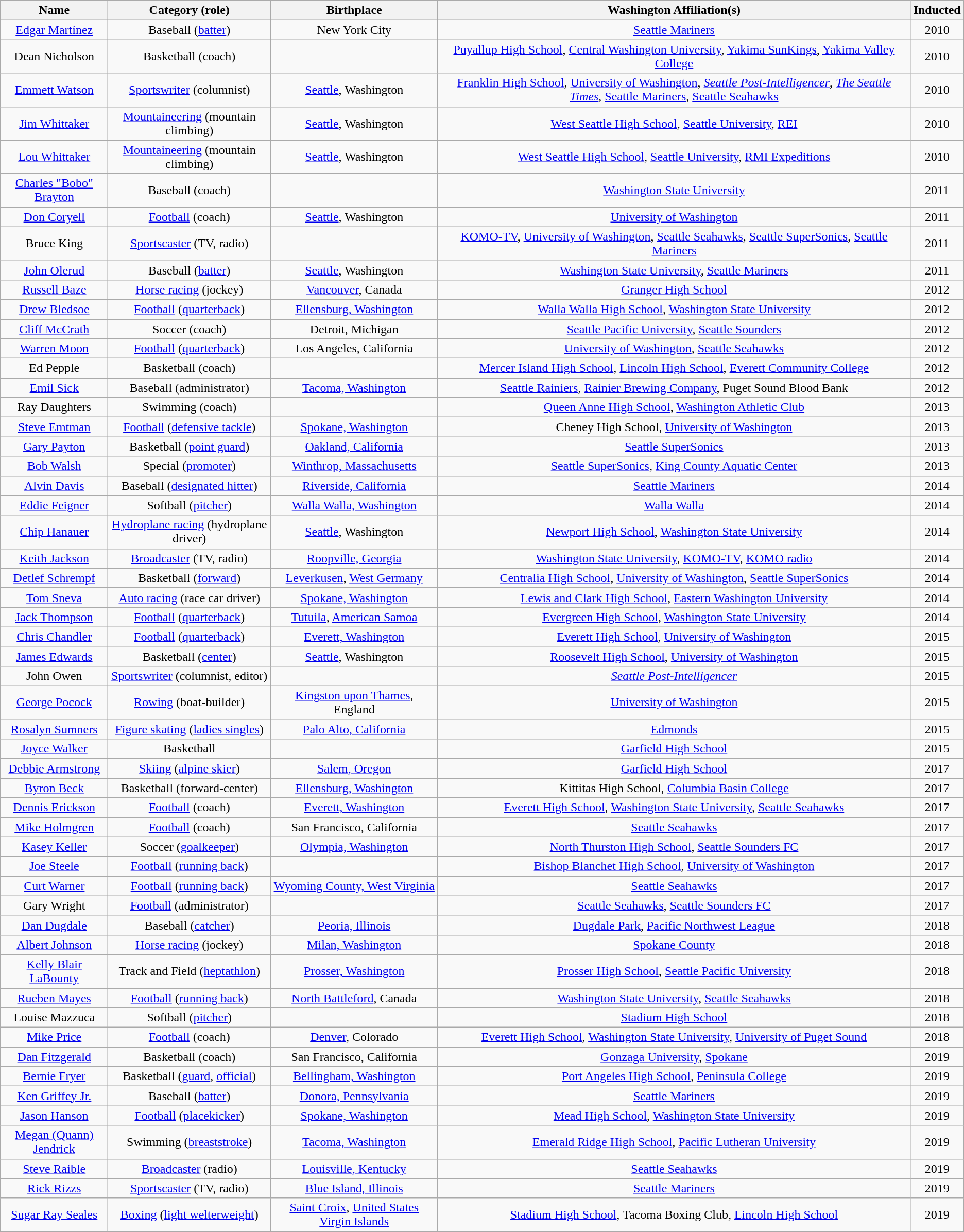<table class="wikitable sortable" style="text-align:center;">
<tr>
<th>Name</th>
<th>Category (role)</th>
<th>Birthplace</th>
<th>Washington Affiliation(s)</th>
<th>Inducted</th>
</tr>
<tr>
<td><a href='#'>Edgar Martínez</a></td>
<td>Baseball (<a href='#'>batter</a>)</td>
<td>New York City</td>
<td><a href='#'>Seattle Mariners</a></td>
<td>2010</td>
</tr>
<tr>
<td>Dean Nicholson</td>
<td>Basketball (coach)</td>
<td></td>
<td><a href='#'>Puyallup High School</a>, <a href='#'>Central Washington University</a>, <a href='#'>Yakima SunKings</a>, <a href='#'>Yakima Valley College</a></td>
<td>2010</td>
</tr>
<tr>
<td><a href='#'>Emmett Watson</a></td>
<td><a href='#'>Sportswriter</a> (columnist)</td>
<td><a href='#'>Seattle</a>, Washington</td>
<td><a href='#'>Franklin High School</a>, <a href='#'>University of Washington</a>, <em><a href='#'>Seattle Post-Intelligencer</a></em>, <em><a href='#'>The Seattle Times</a></em>, <a href='#'>Seattle Mariners</a>, <a href='#'>Seattle Seahawks</a></td>
<td>2010</td>
</tr>
<tr>
<td><a href='#'>Jim Whittaker</a></td>
<td><a href='#'>Mountaineering</a> (mountain climbing)</td>
<td><a href='#'>Seattle</a>, Washington</td>
<td><a href='#'>West Seattle High School</a>, <a href='#'>Seattle University</a>, <a href='#'>REI</a></td>
<td>2010</td>
</tr>
<tr>
<td><a href='#'>Lou Whittaker</a></td>
<td><a href='#'>Mountaineering</a> (mountain climbing)</td>
<td><a href='#'>Seattle</a>, Washington</td>
<td><a href='#'>West Seattle High School</a>, <a href='#'>Seattle University</a>, <a href='#'>RMI Expeditions</a></td>
<td>2010</td>
</tr>
<tr>
<td><a href='#'>Charles "Bobo" Brayton</a></td>
<td>Baseball (coach)</td>
<td></td>
<td><a href='#'>Washington State University</a></td>
<td>2011</td>
</tr>
<tr>
<td><a href='#'>Don Coryell</a></td>
<td><a href='#'>Football</a> (coach)</td>
<td><a href='#'>Seattle</a>, Washington</td>
<td><a href='#'>University of Washington</a></td>
<td>2011</td>
</tr>
<tr>
<td>Bruce King</td>
<td><a href='#'>Sportscaster</a> (TV, radio)</td>
<td></td>
<td><a href='#'>KOMO-TV</a>, <a href='#'>University of Washington</a>, <a href='#'>Seattle Seahawks</a>, <a href='#'>Seattle SuperSonics</a>, <a href='#'>Seattle Mariners</a></td>
<td>2011</td>
</tr>
<tr>
<td><a href='#'>John Olerud</a></td>
<td>Baseball (<a href='#'>batter</a>)</td>
<td><a href='#'>Seattle</a>, Washington</td>
<td><a href='#'>Washington State University</a>, <a href='#'>Seattle Mariners</a></td>
<td>2011</td>
</tr>
<tr>
<td><a href='#'>Russell Baze</a></td>
<td><a href='#'>Horse racing</a> (jockey)</td>
<td><a href='#'>Vancouver</a>, Canada</td>
<td><a href='#'>Granger High School</a></td>
<td>2012</td>
</tr>
<tr>
<td><a href='#'>Drew Bledsoe</a></td>
<td><a href='#'>Football</a> (<a href='#'>quarterback</a>)</td>
<td><a href='#'>Ellensburg, Washington</a></td>
<td><a href='#'>Walla Walla High School</a>, <a href='#'>Washington State University</a></td>
<td>2012</td>
</tr>
<tr>
<td><a href='#'>Cliff McCrath</a></td>
<td>Soccer (coach)</td>
<td>Detroit, Michigan</td>
<td><a href='#'>Seattle Pacific University</a>, <a href='#'>Seattle Sounders</a></td>
<td>2012</td>
</tr>
<tr>
<td><a href='#'>Warren Moon</a></td>
<td><a href='#'>Football</a> (<a href='#'>quarterback</a>)</td>
<td>Los Angeles, California</td>
<td><a href='#'>University of Washington</a>, <a href='#'>Seattle Seahawks</a></td>
<td>2012</td>
</tr>
<tr>
<td>Ed Pepple</td>
<td>Basketball (coach)</td>
<td></td>
<td><a href='#'>Mercer Island High School</a>, <a href='#'>Lincoln High School</a>, <a href='#'>Everett Community College</a></td>
<td>2012</td>
</tr>
<tr>
<td><a href='#'>Emil Sick</a></td>
<td>Baseball (administrator)</td>
<td><a href='#'>Tacoma, Washington</a></td>
<td><a href='#'>Seattle Rainiers</a>, <a href='#'>Rainier Brewing Company</a>, Puget Sound Blood Bank</td>
<td>2012</td>
</tr>
<tr>
<td>Ray Daughters</td>
<td>Swimming (coach)</td>
<td></td>
<td><a href='#'>Queen Anne High School</a>, <a href='#'>Washington Athletic Club</a></td>
<td>2013</td>
</tr>
<tr>
<td><a href='#'>Steve Emtman</a></td>
<td><a href='#'>Football</a> (<a href='#'>defensive tackle</a>)</td>
<td><a href='#'>Spokane, Washington</a></td>
<td>Cheney High School, <a href='#'>University of Washington</a></td>
<td>2013</td>
</tr>
<tr>
<td><a href='#'>Gary Payton</a></td>
<td>Basketball (<a href='#'>point guard</a>)</td>
<td><a href='#'>Oakland, California</a></td>
<td><a href='#'>Seattle SuperSonics</a></td>
<td>2013</td>
</tr>
<tr>
<td><a href='#'>Bob Walsh</a></td>
<td>Special (<a href='#'>promoter</a>)</td>
<td><a href='#'>Winthrop, Massachusetts</a></td>
<td><a href='#'>Seattle SuperSonics</a>, <a href='#'>King County Aquatic Center</a></td>
<td>2013</td>
</tr>
<tr>
<td><a href='#'>Alvin Davis</a></td>
<td>Baseball (<a href='#'>designated hitter</a>)</td>
<td><a href='#'>Riverside, California</a></td>
<td><a href='#'>Seattle Mariners</a></td>
<td>2014</td>
</tr>
<tr>
<td><a href='#'>Eddie Feigner</a></td>
<td>Softball (<a href='#'>pitcher</a>)</td>
<td><a href='#'>Walla Walla, Washington</a></td>
<td><a href='#'>Walla Walla</a></td>
<td>2014</td>
</tr>
<tr>
<td><a href='#'>Chip Hanauer</a></td>
<td><a href='#'>Hydroplane racing</a> (hydroplane driver)</td>
<td><a href='#'>Seattle</a>, Washington</td>
<td><a href='#'>Newport High School</a>, <a href='#'>Washington State University</a></td>
<td>2014</td>
</tr>
<tr>
<td><a href='#'>Keith Jackson</a></td>
<td><a href='#'>Broadcaster</a> (TV, radio)</td>
<td><a href='#'>Roopville, Georgia</a></td>
<td><a href='#'>Washington State University</a>, <a href='#'>KOMO-TV</a>, <a href='#'> KOMO radio</a></td>
<td>2014</td>
</tr>
<tr>
<td><a href='#'>Detlef Schrempf</a></td>
<td>Basketball (<a href='#'>forward</a>)</td>
<td><a href='#'>Leverkusen</a>, <a href='#'>West Germany</a></td>
<td><a href='#'>Centralia High School</a>, <a href='#'>University of Washington</a>, <a href='#'>Seattle SuperSonics</a></td>
<td>2014</td>
</tr>
<tr>
<td><a href='#'>Tom Sneva</a></td>
<td><a href='#'>Auto racing</a> (race car driver)</td>
<td><a href='#'>Spokane, Washington</a></td>
<td><a href='#'>Lewis and Clark High School</a>, <a href='#'>Eastern Washington University</a></td>
<td>2014</td>
</tr>
<tr>
<td><a href='#'>Jack Thompson</a></td>
<td><a href='#'>Football</a> (<a href='#'>quarterback</a>)</td>
<td><a href='#'>Tutuila</a>, <a href='#'>American Samoa</a></td>
<td><a href='#'>Evergreen High School</a>, <a href='#'>Washington State University</a></td>
<td>2014</td>
</tr>
<tr>
<td><a href='#'>Chris Chandler</a></td>
<td><a href='#'>Football</a> (<a href='#'>quarterback</a>)</td>
<td><a href='#'>Everett, Washington</a></td>
<td><a href='#'>Everett High School</a>, <a href='#'>University of Washington</a></td>
<td>2015</td>
</tr>
<tr>
<td><a href='#'>James Edwards</a></td>
<td>Basketball (<a href='#'>center</a>)</td>
<td><a href='#'>Seattle</a>, Washington</td>
<td><a href='#'>Roosevelt High School</a>, <a href='#'>University of Washington</a></td>
<td>2015</td>
</tr>
<tr>
<td>John Owen</td>
<td><a href='#'>Sportswriter</a> (columnist, editor)</td>
<td></td>
<td><em><a href='#'>Seattle Post-Intelligencer</a></em></td>
<td>2015</td>
</tr>
<tr>
<td><a href='#'>George Pocock</a></td>
<td><a href='#'>Rowing</a> (boat-builder)</td>
<td><a href='#'>Kingston upon Thames</a>, England</td>
<td><a href='#'>University of Washington</a></td>
<td>2015</td>
</tr>
<tr>
<td><a href='#'>Rosalyn Sumners</a></td>
<td><a href='#'>Figure skating</a> (<a href='#'>ladies singles</a>)</td>
<td><a href='#'>Palo Alto, California</a></td>
<td><a href='#'>Edmonds</a></td>
<td>2015</td>
</tr>
<tr>
<td><a href='#'>Joyce Walker</a></td>
<td>Basketball</td>
<td></td>
<td><a href='#'>Garfield High School</a></td>
<td>2015</td>
</tr>
<tr>
<td><a href='#'>Debbie Armstrong</a></td>
<td><a href='#'>Skiing</a> (<a href='#'>alpine skier</a>)</td>
<td><a href='#'>Salem, Oregon</a></td>
<td><a href='#'>Garfield High School</a></td>
<td>2017</td>
</tr>
<tr>
<td><a href='#'>Byron Beck</a></td>
<td>Basketball (forward-center)</td>
<td><a href='#'>Ellensburg, Washington</a></td>
<td>Kittitas High School, <a href='#'>Columbia Basin College</a></td>
<td>2017</td>
</tr>
<tr>
<td><a href='#'>Dennis Erickson</a></td>
<td><a href='#'>Football</a> (coach)</td>
<td><a href='#'>Everett, Washington</a></td>
<td><a href='#'>Everett High School</a>, <a href='#'>Washington State University</a>, <a href='#'>Seattle Seahawks</a></td>
<td>2017</td>
</tr>
<tr>
<td><a href='#'>Mike Holmgren</a></td>
<td><a href='#'>Football</a> (coach)</td>
<td>San Francisco, California</td>
<td><a href='#'>Seattle Seahawks</a></td>
<td>2017</td>
</tr>
<tr>
<td><a href='#'>Kasey Keller</a></td>
<td>Soccer (<a href='#'>goalkeeper</a>)</td>
<td><a href='#'>Olympia, Washington</a></td>
<td><a href='#'>North Thurston High School</a>, <a href='#'>Seattle Sounders FC</a></td>
<td>2017</td>
</tr>
<tr>
<td><a href='#'>Joe Steele</a></td>
<td><a href='#'>Football</a> (<a href='#'>running back</a>)</td>
<td></td>
<td><a href='#'>Bishop Blanchet High School</a>, <a href='#'>University of Washington</a></td>
<td>2017</td>
</tr>
<tr>
<td><a href='#'>Curt Warner</a></td>
<td><a href='#'>Football</a> (<a href='#'>running back</a>)</td>
<td><a href='#'>Wyoming County, West Virginia</a></td>
<td><a href='#'>Seattle Seahawks</a></td>
<td>2017</td>
</tr>
<tr>
<td>Gary Wright</td>
<td><a href='#'>Football</a> (administrator)</td>
<td></td>
<td><a href='#'>Seattle Seahawks</a>, <a href='#'>Seattle Sounders FC</a></td>
<td>2017</td>
</tr>
<tr>
<td><a href='#'>Dan Dugdale</a></td>
<td>Baseball (<a href='#'>catcher</a>)</td>
<td><a href='#'>Peoria, Illinois</a></td>
<td><a href='#'>Dugdale Park</a>, <a href='#'>Pacific Northwest League</a></td>
<td>2018</td>
</tr>
<tr>
<td><a href='#'>Albert Johnson</a></td>
<td><a href='#'>Horse racing</a> (jockey)</td>
<td><a href='#'>Milan, Washington</a></td>
<td><a href='#'>Spokane County</a></td>
<td>2018</td>
</tr>
<tr>
<td><a href='#'>Kelly Blair LaBounty</a></td>
<td>Track and Field (<a href='#'>heptathlon</a>)</td>
<td><a href='#'>Prosser, Washington</a></td>
<td><a href='#'>Prosser High School</a>, <a href='#'>Seattle Pacific University</a></td>
<td>2018</td>
</tr>
<tr>
<td><a href='#'>Rueben Mayes</a></td>
<td><a href='#'>Football</a> (<a href='#'>running back</a>)</td>
<td><a href='#'>North Battleford</a>, Canada</td>
<td><a href='#'>Washington State University</a>, <a href='#'>Seattle Seahawks</a></td>
<td>2018</td>
</tr>
<tr>
<td>Louise Mazzuca</td>
<td>Softball (<a href='#'>pitcher</a>)</td>
<td></td>
<td><a href='#'>Stadium High School</a></td>
<td>2018</td>
</tr>
<tr>
<td><a href='#'>Mike Price</a></td>
<td><a href='#'>Football</a> (coach)</td>
<td><a href='#'>Denver</a>, Colorado</td>
<td><a href='#'>Everett High School</a>, <a href='#'>Washington State University</a>, <a href='#'>University of Puget Sound</a></td>
<td>2018</td>
</tr>
<tr>
<td><a href='#'>Dan Fitzgerald</a></td>
<td>Basketball (coach)</td>
<td>San Francisco, California</td>
<td><a href='#'>Gonzaga University</a>, <a href='#'>Spokane</a></td>
<td>2019</td>
</tr>
<tr>
<td><a href='#'>Bernie Fryer</a></td>
<td>Basketball (<a href='#'>guard</a>, <a href='#'>official</a>)</td>
<td><a href='#'>Bellingham, Washington</a></td>
<td><a href='#'>Port Angeles High School</a>, <a href='#'>Peninsula College</a></td>
<td>2019</td>
</tr>
<tr>
<td><a href='#'>Ken Griffey Jr.</a></td>
<td>Baseball (<a href='#'>batter</a>)</td>
<td><a href='#'>Donora, Pennsylvania</a></td>
<td><a href='#'>Seattle Mariners</a></td>
<td>2019</td>
</tr>
<tr>
<td><a href='#'>Jason Hanson</a></td>
<td><a href='#'>Football</a> (<a href='#'>placekicker</a>)</td>
<td><a href='#'>Spokane, Washington</a></td>
<td><a href='#'>Mead High School</a>, <a href='#'>Washington State University</a></td>
<td>2019</td>
</tr>
<tr>
<td><a href='#'>Megan (Quann) Jendrick</a></td>
<td>Swimming (<a href='#'>breaststroke</a>)</td>
<td><a href='#'>Tacoma, Washington</a></td>
<td><a href='#'>Emerald Ridge High School</a>, <a href='#'>Pacific Lutheran University</a></td>
<td>2019</td>
</tr>
<tr>
<td><a href='#'>Steve Raible</a></td>
<td><a href='#'>Broadcaster</a> (radio)</td>
<td><a href='#'>Louisville, Kentucky</a></td>
<td><a href='#'>Seattle Seahawks</a></td>
<td>2019</td>
</tr>
<tr>
<td><a href='#'>Rick Rizzs</a></td>
<td><a href='#'>Sportscaster</a> (TV, radio)</td>
<td><a href='#'>Blue Island, Illinois</a></td>
<td><a href='#'>Seattle Mariners</a></td>
<td>2019</td>
</tr>
<tr>
<td><a href='#'>Sugar Ray Seales</a></td>
<td><a href='#'>Boxing</a> (<a href='#'>light welterweight</a>)</td>
<td><a href='#'>Saint Croix</a>, <a href='#'>United States Virgin Islands</a></td>
<td><a href='#'>Stadium High School</a>, Tacoma Boxing Club, <a href='#'>Lincoln High School</a></td>
<td>2019</td>
</tr>
<tr>
</tr>
</table>
